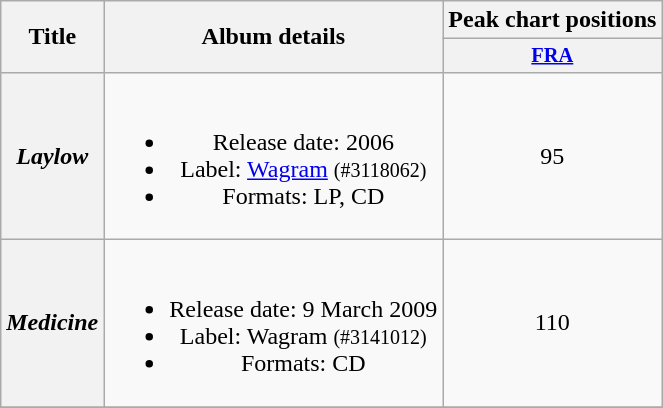<table class="wikitable plainrowheaders" style="text-align:center;">
<tr>
<th scope="col" rowspan="2">Title</th>
<th scope="col" rowspan="2">Album details</th>
<th scope="col" colspan="1">Peak chart positions</th>
</tr>
<tr>
<th scope="col" style="font-size:85%"><a href='#'>FRA</a><br></th>
</tr>
<tr>
<th scope="row"><em>Laylow</em></th>
<td><br><ul><li>Release date: 2006</li><li>Label: <a href='#'>Wagram</a> <small>(#3118062)</small></li><li>Formats: LP, CD</li></ul></td>
<td>95</td>
</tr>
<tr>
<th scope="row"><em>Medicine</em></th>
<td><br><ul><li>Release date: 9 March 2009</li><li>Label: Wagram <small>(#3141012)</small></li><li>Formats: CD</li></ul></td>
<td>110</td>
</tr>
<tr>
</tr>
</table>
